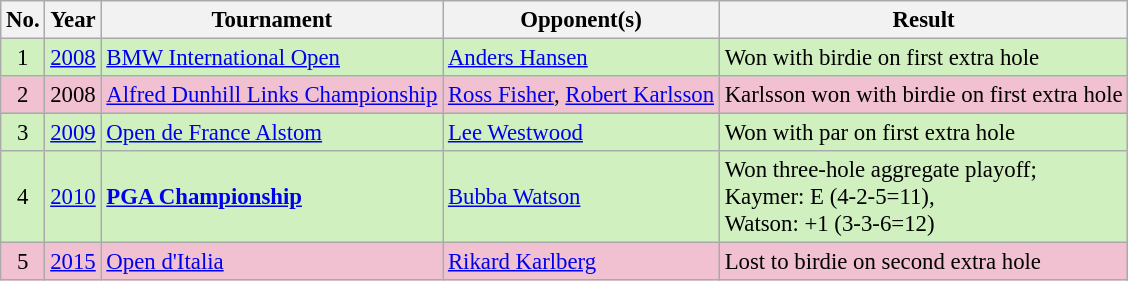<table class="wikitable" style="font-size:95%;">
<tr>
<th>No.</th>
<th>Year</th>
<th>Tournament</th>
<th>Opponent(s)</th>
<th>Result</th>
</tr>
<tr style="background:#D0F0C0;">
<td align=center>1</td>
<td><a href='#'>2008</a></td>
<td><a href='#'>BMW International Open</a></td>
<td> <a href='#'>Anders Hansen</a></td>
<td>Won with birdie on first extra hole</td>
</tr>
<tr style="background:#F2C1D1;">
<td align=center>2</td>
<td>2008</td>
<td><a href='#'>Alfred Dunhill Links Championship</a></td>
<td> <a href='#'>Ross Fisher</a>,  <a href='#'>Robert Karlsson</a></td>
<td>Karlsson won with birdie on first extra hole</td>
</tr>
<tr style="background:#D0F0C0;">
<td align=center>3</td>
<td><a href='#'>2009</a></td>
<td><a href='#'>Open de France Alstom</a></td>
<td> <a href='#'>Lee Westwood</a></td>
<td>Won with par on first extra hole</td>
</tr>
<tr style="background:#D0F0C0;">
<td align=center>4</td>
<td><a href='#'>2010</a></td>
<td><strong><a href='#'>PGA Championship</a></strong></td>
<td> <a href='#'>Bubba Watson</a></td>
<td>Won three-hole aggregate playoff;<br>Kaymer: E (4-2-5=11),<br>Watson: +1 (3-3-6=12)</td>
</tr>
<tr style="background:#F2C1D1;">
<td align=center>5</td>
<td><a href='#'>2015</a></td>
<td><a href='#'>Open d'Italia</a></td>
<td> <a href='#'>Rikard Karlberg</a></td>
<td>Lost to birdie on second extra hole</td>
</tr>
</table>
